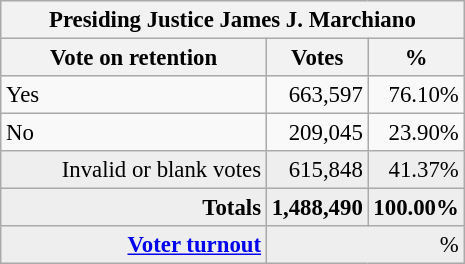<table class="wikitable" style="font-size: 95%;">
<tr style="background-color:#E9E9E9">
<th colspan=7>Presiding Justice James J. Marchiano</th>
</tr>
<tr style="background-color:#E9E9E9">
<th style="width: 170px">Vote on retention</th>
<th style="width: 50px">Votes</th>
<th style="width: 40px">%</th>
</tr>
<tr>
<td>Yes</td>
<td align="right">663,597</td>
<td align="right">76.10%</td>
</tr>
<tr>
<td>No</td>
<td align="right">209,045</td>
<td align="right">23.90%</td>
</tr>
<tr bgcolor="#EEEEEE">
<td align="right">Invalid or blank votes</td>
<td align="right">615,848</td>
<td align="right">41.37%</td>
</tr>
<tr bgcolor="#EEEEEE">
<td align="right"><strong>Totals</strong></td>
<td align="right"><strong>1,488,490</strong></td>
<td align="right"><strong>100.00%</strong></td>
</tr>
<tr bgcolor="#EEEEEE">
<td align="right"><strong><a href='#'>Voter turnout</a></strong></td>
<td colspan="2" align="right">%</td>
</tr>
</table>
